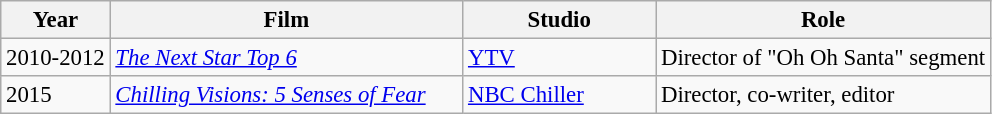<table class="wikitable" style="text-align:left;font-size:95%;">
<tr>
<th>Year</th>
<th style="width:15em;">Film</th>
<th style="width:8em;">Studio</th>
<th>Role</th>
</tr>
<tr>
<td>2010-2012</td>
<td><em><a href='#'>The Next Star Top 6</a></em></td>
<td><a href='#'>YTV</a></td>
<td>Director of "Oh Oh Santa" segment</td>
</tr>
<tr>
<td>2015</td>
<td><em><a href='#'>Chilling Visions: 5 Senses of Fear</a></em></td>
<td><a href='#'>NBC Chiller</a></td>
<td>Director, co-writer, editor</td>
</tr>
</table>
